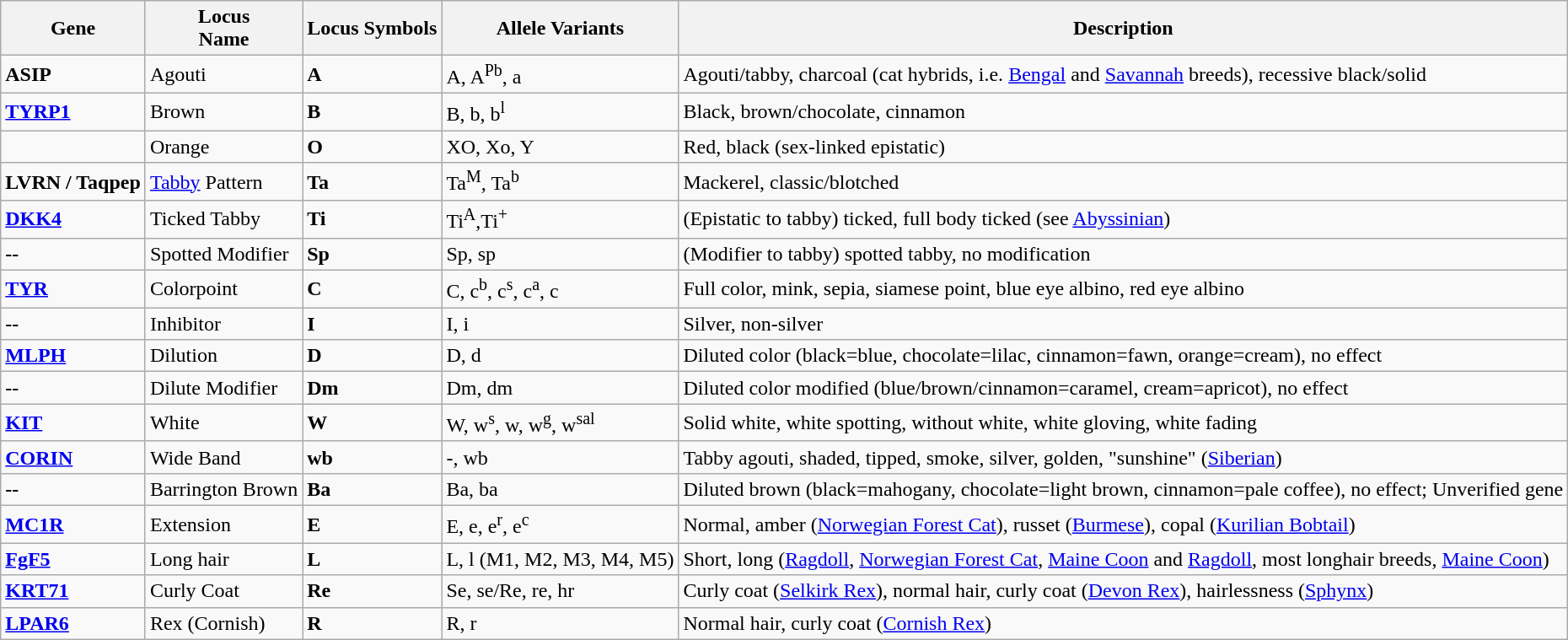<table class="wikitable sortable">
<tr>
<th><strong>Gene</strong></th>
<th><strong>Locus</strong><br><strong>Name</strong></th>
<th><strong>Locus Symbols</strong></th>
<th><strong>Allele Variants</strong></th>
<th><strong>Description</strong></th>
</tr>
<tr>
<td><strong>ASIP</strong></td>
<td>Agouti</td>
<td><strong>A</strong></td>
<td>A, A<sup>Pb</sup>, a</td>
<td>Agouti/tabby, charcoal (cat hybrids, i.e. <a href='#'>Bengal</a> and <a href='#'>Savannah</a> breeds), recessive black/solid</td>
</tr>
<tr>
<td><strong><a href='#'>TYRP1</a></strong></td>
<td>Brown</td>
<td><strong>B</strong></td>
<td>B, b, b<sup>l</sup></td>
<td>Black, brown/chocolate, cinnamon</td>
</tr>
<tr>
<td><strong></strong></td>
<td>Orange</td>
<td><strong>O</strong></td>
<td>XO, Xo, Y</td>
<td>Red, black (sex-linked epistatic)</td>
</tr>
<tr>
<td><strong>LVRN / Taqpep</strong></td>
<td><a href='#'>Tabby</a> Pattern</td>
<td><strong>Ta</strong></td>
<td>Ta<sup>M</sup>, Ta<sup>b</sup></td>
<td>Mackerel, classic/blotched</td>
</tr>
<tr>
<td><strong><a href='#'>DKK4</a></strong></td>
<td>Ticked Tabby</td>
<td><strong>Ti</strong></td>
<td>Ti<sup>A</sup>,Ti<sup>+</sup></td>
<td>(Epistatic to tabby) ticked, full body ticked (see <a href='#'>Abyssinian</a>)</td>
</tr>
<tr>
<td><strong>--</strong></td>
<td>Spotted Modifier</td>
<td><strong>Sp</strong></td>
<td>Sp, sp</td>
<td>(Modifier to tabby) spotted tabby, no modification</td>
</tr>
<tr>
<td><strong><a href='#'>TYR</a></strong></td>
<td>Colorpoint</td>
<td><strong>C</strong></td>
<td>C, c<sup>b</sup>, c<sup>s</sup>, c<sup>a</sup>, c</td>
<td>Full color, mink, sepia, siamese point, blue eye albino, red eye albino</td>
</tr>
<tr>
<td><strong>--</strong></td>
<td>Inhibitor</td>
<td><strong>I</strong></td>
<td>I, i</td>
<td>Silver, non-silver</td>
</tr>
<tr>
<td><strong><a href='#'>MLPH</a></strong></td>
<td>Dilution</td>
<td><strong>D</strong></td>
<td>D, d</td>
<td>Diluted color (black=blue, chocolate=lilac, cinnamon=fawn, orange=cream), no effect</td>
</tr>
<tr>
<td><strong>--</strong></td>
<td>Dilute Modifier</td>
<td><strong>Dm</strong></td>
<td>Dm, dm</td>
<td>Diluted color modified (blue/brown/cinnamon=caramel, cream=apricot), no effect</td>
</tr>
<tr>
<td><strong><a href='#'>KIT</a></strong></td>
<td>White</td>
<td><strong>W</strong></td>
<td>W, w<sup>s</sup>, w, w<sup>g</sup>, w<sup>sal</sup></td>
<td>Solid white, white spotting, without white, white gloving, white fading</td>
</tr>
<tr>
<td><strong><a href='#'>CORIN</a></strong></td>
<td>Wide Band</td>
<td><strong>wb</strong></td>
<td>-, wb</td>
<td>Tabby agouti, shaded, tipped, smoke, silver, golden, "sunshine" (<a href='#'>Siberian</a>)</td>
</tr>
<tr>
<td><strong>--</strong></td>
<td>Barrington Brown</td>
<td><strong>Ba</strong></td>
<td>Ba, ba</td>
<td>Diluted brown (black=mahogany, chocolate=light brown, cinnamon=pale coffee), no effect; Unverified gene</td>
</tr>
<tr>
<td><strong><a href='#'>MC1R</a></strong></td>
<td>Extension</td>
<td><strong>E</strong></td>
<td>E, e, e<sup>r</sup>, e<sup>c</sup></td>
<td>Normal, amber (<a href='#'>Norwegian Forest Cat</a>), russet (<a href='#'>Burmese</a>), copal (<a href='#'>Kurilian Bobtail</a>)</td>
</tr>
<tr>
<td><strong><a href='#'>FgF5</a></strong></td>
<td>Long hair</td>
<td><strong>L</strong></td>
<td>L, l (M1, M2, M3, M4, M5)</td>
<td>Short, long (<a href='#'>Ragdoll</a>, <a href='#'>Norwegian Forest Cat</a>, <a href='#'>Maine Coon</a> and <a href='#'>Ragdoll</a>, most longhair breeds, <a href='#'>Maine Coon</a>)</td>
</tr>
<tr>
<td><strong><a href='#'>KRT71</a></strong></td>
<td>Curly Coat</td>
<td><strong>Re</strong></td>
<td>Se, se/Re, re, hr</td>
<td>Curly coat (<a href='#'>Selkirk Rex</a>), normal hair, curly coat (<a href='#'>Devon Rex</a>), hairlessness (<a href='#'>Sphynx</a>)</td>
</tr>
<tr>
<td><strong><a href='#'>LPAR6</a></strong></td>
<td>Rex (Cornish)</td>
<td><strong>R</strong></td>
<td>R, r</td>
<td>Normal hair, curly coat (<a href='#'>Cornish Rex</a>)</td>
</tr>
</table>
